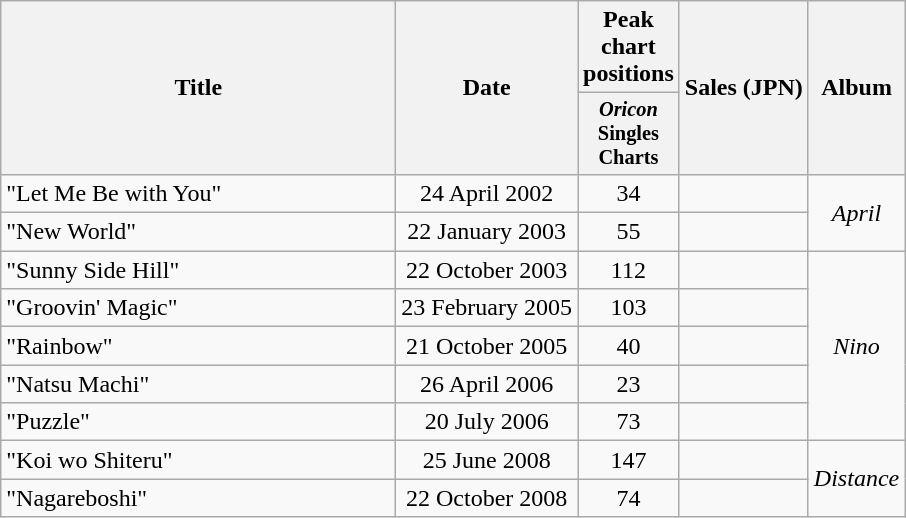<table class="wikitable plainrowheaders" style="text-align:center;">
<tr>
<th scope="col" rowspan="2" style="width:16em;">Title</th>
<th scope="col" rowspan="2">Date</th>
<th scope="col" colspan="1">Peak chart positions</th>
<th scope="col" rowspan="2">Sales (JPN)</th>
<th scope="col" rowspan="2">Album</th>
</tr>
<tr>
<th style="width:3em;font-size:85%"><em>Oricon</em> Singles Charts<br></th>
</tr>
<tr>
<td align="left">"Let Me Be with You"</td>
<td>24 April 2002</td>
<td>34</td>
<td></td>
<td rowspan="2"><em>April</em></td>
</tr>
<tr>
<td align="left">"New World"</td>
<td>22 January 2003</td>
<td>55</td>
<td></td>
</tr>
<tr>
<td align="left">"Sunny Side Hill"</td>
<td>22 October 2003</td>
<td>112</td>
<td></td>
<td rowspan="5"><em>Nino</em></td>
</tr>
<tr>
<td align="left">"Groovin' Magic"</td>
<td>23 February 2005</td>
<td>103</td>
<td></td>
</tr>
<tr>
<td align="left">"Rainbow"</td>
<td>21 October 2005</td>
<td>40</td>
<td></td>
</tr>
<tr>
<td align="left">"Natsu Machi"</td>
<td>26 April 2006</td>
<td>23</td>
<td></td>
</tr>
<tr>
<td align="left">"Puzzle"</td>
<td>20 July 2006</td>
<td>73</td>
<td></td>
</tr>
<tr>
<td align="left">"Koi wo Shiteru"</td>
<td>25 June 2008</td>
<td>147</td>
<td></td>
<td rowspan="2"><em>Distance</em></td>
</tr>
<tr>
<td align="left">"Nagareboshi"</td>
<td>22 October 2008</td>
<td>74</td>
<td></td>
</tr>
</table>
